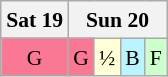<table class="wikitable" style="margin:0.5em auto; font-size:90%; line-height:1.25em; text-align:center">
<tr>
<th>Sat 19</th>
<th colspan="4">Sun 20</th>
</tr>
<tr>
<td bgcolor="#FA7894">G</td>
<td bgcolor="#FA7894">G</td>
<td bgcolor="#FFFFD7">½</td>
<td bgcolor="#BBF3FF">B</td>
<td bgcolor="#ccffcc">F</td>
</tr>
</table>
